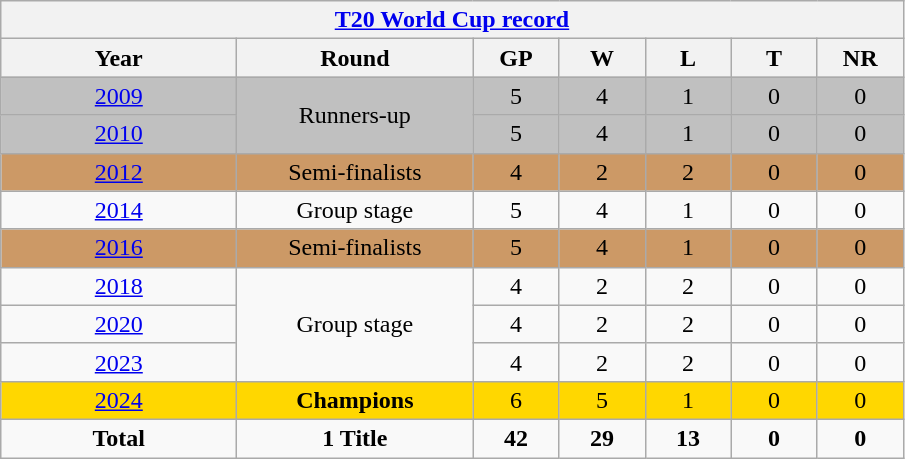<table class="wikitable" style="text-align: center; width=900px;">
<tr>
<th colspan="7"><a href='#'>T20 World Cup record</a></th>
</tr>
<tr>
<th width=150>Year</th>
<th width=150>Round</th>
<th width=50>GP</th>
<th width=50>W</th>
<th width=50>L</th>
<th width=50>T</th>
<th width=50>NR</th>
</tr>
<tr style="background:silver;">
<td> <a href='#'>2009</a></td>
<td rowspan=2>Runners-up</td>
<td>5</td>
<td>4</td>
<td>1</td>
<td>0</td>
<td>0</td>
</tr>
<tr style="background:silver;">
<td> <a href='#'>2010</a></td>
<td>5</td>
<td>4</td>
<td>1</td>
<td>0</td>
<td>0</td>
</tr>
<tr style="background:#cc9966;">
<td> <a href='#'>2012</a></td>
<td>Semi-finalists</td>
<td>4</td>
<td>2</td>
<td>2</td>
<td>0</td>
<td>0</td>
</tr>
<tr>
<td> <a href='#'>2014</a></td>
<td>Group stage</td>
<td>5</td>
<td>4</td>
<td>1</td>
<td>0</td>
<td>0</td>
</tr>
<tr |- style="background:#cc9966;">
<td> <a href='#'>2016</a></td>
<td>Semi-finalists</td>
<td>5</td>
<td>4</td>
<td>1</td>
<td>0</td>
<td>0</td>
</tr>
<tr>
<td> <a href='#'>2018</a></td>
<td rowspan=3>Group stage</td>
<td>4</td>
<td>2</td>
<td>2</td>
<td>0</td>
<td>0</td>
</tr>
<tr>
<td> <a href='#'>2020</a></td>
<td>4</td>
<td>2</td>
<td>2</td>
<td>0</td>
<td>0</td>
</tr>
<tr>
<td> <a href='#'>2023</a></td>
<td>4</td>
<td>2</td>
<td>2</td>
<td>0</td>
<td>0</td>
</tr>
<tr style="background:gold;">
<td> <a href='#'>2024</a></td>
<td><strong>Champions</strong></td>
<td>6</td>
<td>5</td>
<td>1</td>
<td>0</td>
<td>0</td>
</tr>
<tr>
<td><strong>Total</strong></td>
<td><strong>1 Title</strong></td>
<td><strong>42</strong></td>
<td><strong>29</strong></td>
<td><strong>13</strong></td>
<td><strong>0</strong></td>
<td><strong>0</strong></td>
</tr>
</table>
